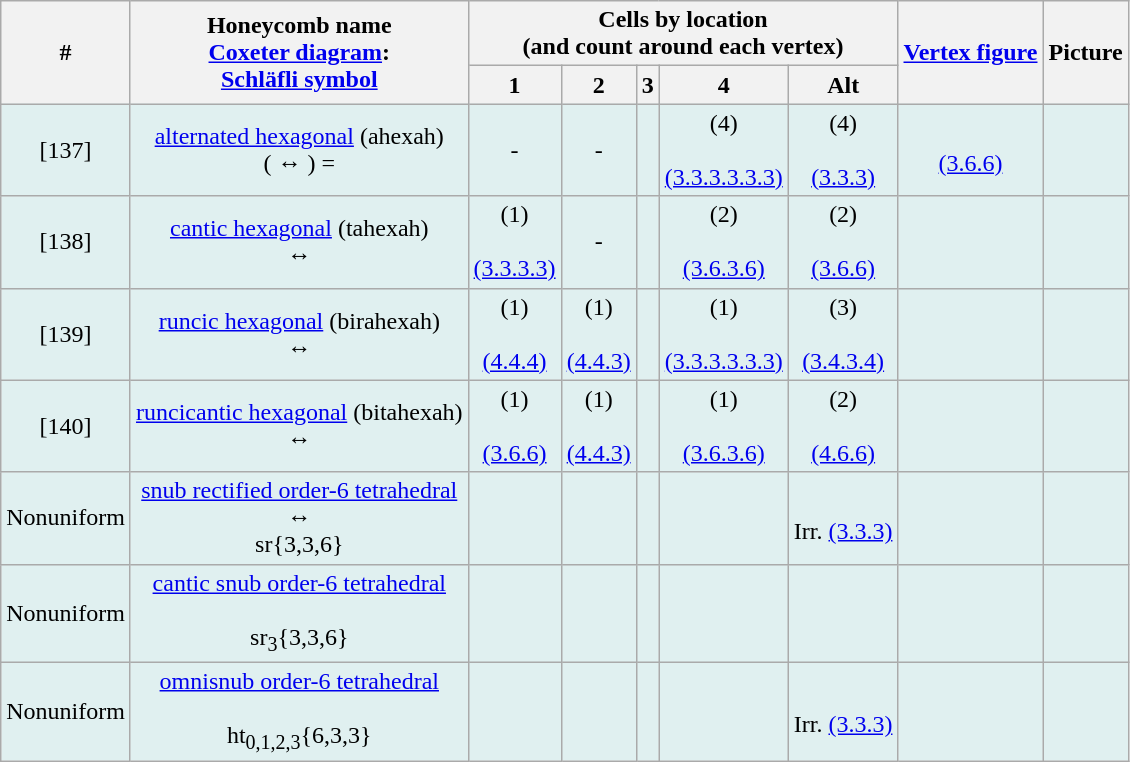<table class= "wikitable">
<tr>
<th rowspan="2">#</th>
<th rowspan="2">Honeycomb name <br><a href='#'>Coxeter diagram</a>: <br><a href='#'>Schläfli symbol</a></th>
<th colspan= "5">Cells by location<br>(and count around each vertex)</th>
<th rowspan="2"><a href='#'>Vertex figure</a></th>
<th rowspan="2">Picture</th>
</tr>
<tr>
<th>1<br></th>
<th>2<br></th>
<th>3<br></th>
<th>4<br></th>
<th>Alt</th>
</tr>
<tr align=center BGCOLOR="#e0f0f0">
<td>[137]</td>
<td><a href='#'>alternated hexagonal</a> (ahexah)<br> ( ↔ ) = </td>
<td>-</td>
<td>-</td>
<td></td>
<td>(4)<br><br><a href='#'>(3.3.3.3.3.3)</a></td>
<td>(4)<br><br><a href='#'>(3.3.3)</a></td>
<td> <br><a href='#'>(3.6.6)</a></td>
<td></td>
</tr>
<tr align=center BGCOLOR="#e0f0f0">
<td>[138]</td>
<td><a href='#'>cantic hexagonal</a> (tahexah)<br> ↔ </td>
<td>(1)<br><br><a href='#'>(3.3.3.3)</a></td>
<td>-</td>
<td></td>
<td>(2)<br><br><a href='#'>(3.6.3.6)</a></td>
<td>(2)<br><br><a href='#'>(3.6.6)</a></td>
<td></td>
<td></td>
</tr>
<tr align=center BGCOLOR="#e0f0f0">
<td>[139]</td>
<td><a href='#'>runcic hexagonal</a> (birahexah)<br> ↔ </td>
<td>(1)<br><br><a href='#'>(4.4.4)</a></td>
<td>(1)<br><br><a href='#'>(4.4.3)</a></td>
<td></td>
<td>(1)<br><br><a href='#'>(3.3.3.3.3.3)</a></td>
<td>(3)<br><br><a href='#'>(3.4.3.4)</a></td>
<td></td>
<td></td>
</tr>
<tr align=center BGCOLOR="#e0f0f0">
<td>[140]</td>
<td><a href='#'>runcicantic hexagonal</a> (bitahexah)<br> ↔ </td>
<td>(1)<br><br><a href='#'>(3.6.6)</a></td>
<td>(1)<br><br><a href='#'>(4.4.3)</a></td>
<td></td>
<td>(1)<br><br><a href='#'>(3.6.3.6)</a></td>
<td>(2)<br><br><a href='#'>(4.6.6)</a></td>
<td></td>
<td></td>
</tr>
<tr align=center BGCOLOR="#e0f0f0">
<td>Nonuniform</td>
<td><a href='#'>snub rectified order-6 tetrahedral</a><br> ↔ <br>sr{3,3,6}</td>
<td></td>
<td></td>
<td></td>
<td></td>
<td><br>Irr. <a href='#'>(3.3.3)</a></td>
<td></td>
<td></td>
</tr>
<tr align=center BGCOLOR="#e0f0f0">
<td>Nonuniform</td>
<td><a href='#'>cantic snub order-6 tetrahedral</a><br><br>sr<sub>3</sub>{3,3,6}</td>
<td></td>
<td></td>
<td></td>
<td></td>
<td></td>
<td></td>
<td></td>
</tr>
<tr align=center BGCOLOR="#e0f0f0">
<td>Nonuniform</td>
<td><a href='#'>omnisnub order-6 tetrahedral</a><br><br>ht<sub>0,1,2,3</sub>{6,3,3}</td>
<td></td>
<td></td>
<td></td>
<td></td>
<td><br>Irr. <a href='#'>(3.3.3)</a></td>
<td></td>
<td></td>
</tr>
</table>
